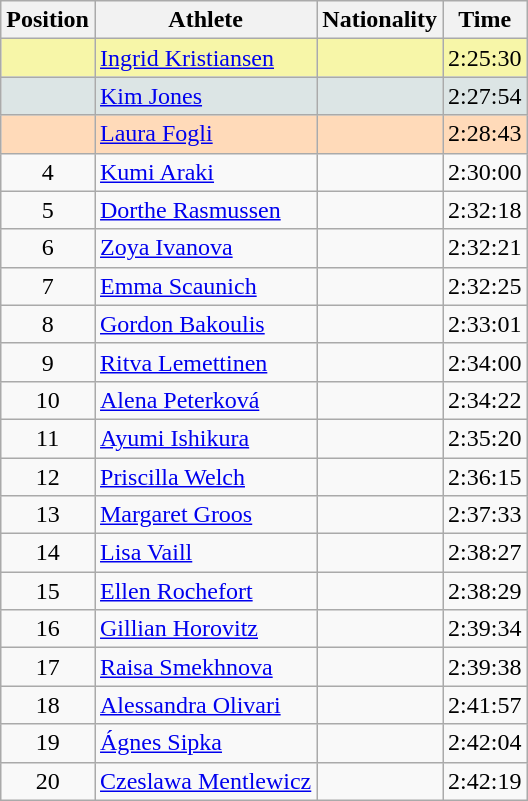<table class="wikitable sortable">
<tr>
<th>Position</th>
<th>Athlete</th>
<th>Nationality</th>
<th>Time</th>
</tr>
<tr bgcolor=#F7F6A8>
<td align=center></td>
<td><a href='#'>Ingrid Kristiansen</a></td>
<td></td>
<td>2:25:30</td>
</tr>
<tr bgcolor=#DCE5E5>
<td align=center></td>
<td><a href='#'>Kim Jones</a></td>
<td></td>
<td>2:27:54</td>
</tr>
<tr bgcolor=#FFDAB9>
<td align=center></td>
<td><a href='#'>Laura Fogli</a></td>
<td></td>
<td>2:28:43</td>
</tr>
<tr>
<td align=center>4</td>
<td><a href='#'>Kumi Araki</a></td>
<td></td>
<td>2:30:00</td>
</tr>
<tr>
<td align=center>5</td>
<td><a href='#'>Dorthe Rasmussen</a></td>
<td></td>
<td>2:32:18</td>
</tr>
<tr>
<td align=center>6</td>
<td><a href='#'>Zoya Ivanova</a></td>
<td></td>
<td>2:32:21</td>
</tr>
<tr>
<td align=center>7</td>
<td><a href='#'>Emma Scaunich</a></td>
<td></td>
<td>2:32:25</td>
</tr>
<tr>
<td align=center>8</td>
<td><a href='#'>Gordon Bakoulis</a></td>
<td></td>
<td>2:33:01</td>
</tr>
<tr>
<td align=center>9</td>
<td><a href='#'>Ritva Lemettinen</a></td>
<td></td>
<td>2:34:00</td>
</tr>
<tr>
<td align=center>10</td>
<td><a href='#'>Alena Peterková</a></td>
<td></td>
<td>2:34:22</td>
</tr>
<tr>
<td align=center>11</td>
<td><a href='#'>Ayumi Ishikura</a></td>
<td></td>
<td>2:35:20</td>
</tr>
<tr>
<td align=center>12</td>
<td><a href='#'>Priscilla Welch</a></td>
<td></td>
<td>2:36:15</td>
</tr>
<tr>
<td align=center>13</td>
<td><a href='#'>Margaret Groos</a></td>
<td></td>
<td>2:37:33</td>
</tr>
<tr>
<td align=center>14</td>
<td><a href='#'>Lisa Vaill</a></td>
<td></td>
<td>2:38:27</td>
</tr>
<tr>
<td align=center>15</td>
<td><a href='#'>Ellen Rochefort</a></td>
<td></td>
<td>2:38:29</td>
</tr>
<tr>
<td align=center>16</td>
<td><a href='#'>Gillian Horovitz</a></td>
<td></td>
<td>2:39:34</td>
</tr>
<tr>
<td align=center>17</td>
<td><a href='#'>Raisa Smekhnova</a></td>
<td></td>
<td>2:39:38</td>
</tr>
<tr>
<td align=center>18</td>
<td><a href='#'>Alessandra Olivari</a></td>
<td></td>
<td>2:41:57</td>
</tr>
<tr>
<td align=center>19</td>
<td><a href='#'>Ágnes Sipka</a></td>
<td></td>
<td>2:42:04</td>
</tr>
<tr>
<td align=center>20</td>
<td><a href='#'>Czeslawa Mentlewicz</a></td>
<td></td>
<td>2:42:19</td>
</tr>
</table>
